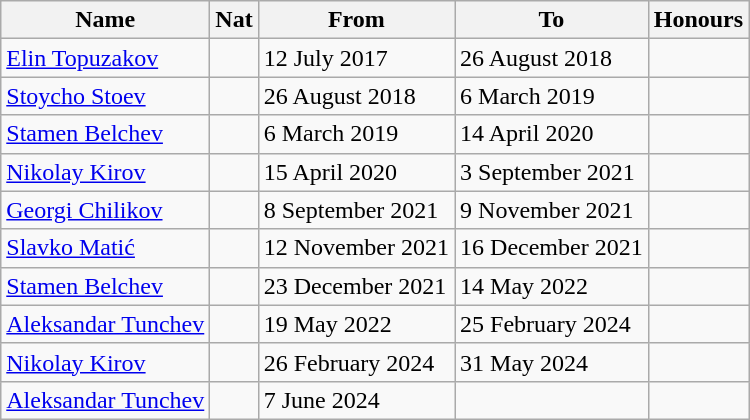<table class="wikitable">
<tr>
<th>Name</th>
<th>Nat</th>
<th>From</th>
<th>To</th>
<th>Honours</th>
</tr>
<tr>
<td><a href='#'>Elin Topuzakov</a></td>
<td></td>
<td>12 July 2017</td>
<td>26 August 2018</td>
<td></td>
</tr>
<tr>
<td><a href='#'>Stoycho Stoev</a></td>
<td></td>
<td>26 August 2018</td>
<td>6 March 2019</td>
<td></td>
</tr>
<tr>
<td><a href='#'>Stamen Belchev</a></td>
<td></td>
<td>6 March 2019</td>
<td>14 April 2020</td>
<td></td>
</tr>
<tr>
<td><a href='#'>Nikolay Kirov</a></td>
<td></td>
<td>15 April 2020</td>
<td>3 September 2021</td>
<td></td>
</tr>
<tr>
<td><a href='#'>Georgi Chilikov</a></td>
<td></td>
<td>8 September 2021</td>
<td>9 November 2021</td>
<td></td>
</tr>
<tr>
<td><a href='#'>Slavko Matić</a></td>
<td></td>
<td>12 November 2021</td>
<td>16 December 2021</td>
<td></td>
</tr>
<tr>
<td><a href='#'>Stamen Belchev</a></td>
<td></td>
<td>23 December 2021</td>
<td>14 May 2022</td>
<td></td>
</tr>
<tr>
<td><a href='#'>Aleksandar Tunchev</a></td>
<td></td>
<td>19 May 2022</td>
<td>25 February 2024</td>
<td></td>
</tr>
<tr>
<td><a href='#'>Nikolay Kirov</a></td>
<td></td>
<td>26 February 2024</td>
<td>31 May 2024</td>
<td></td>
</tr>
<tr>
<td><a href='#'>Aleksandar Tunchev</a></td>
<td></td>
<td>7 June 2024</td>
<td></td>
<td></td>
</tr>
</table>
